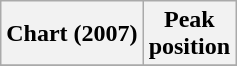<table class="wikitable">
<tr>
<th>Chart (2007)</th>
<th>Peak<br>position</th>
</tr>
<tr>
</tr>
</table>
